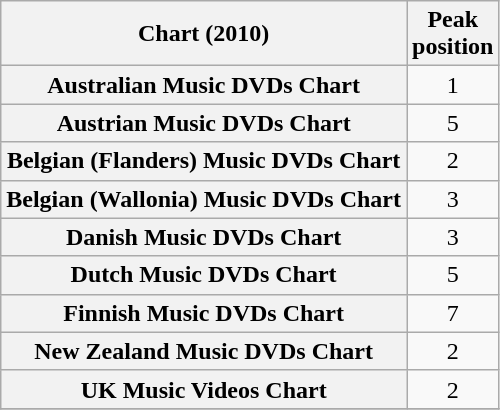<table class="wikitable plainrowheaders sortable" style="text-align:center;" border="1">
<tr>
<th scope="col">Chart (2010)</th>
<th scope="col">Peak<br>position</th>
</tr>
<tr>
<th scope="row">Australian Music DVDs Chart</th>
<td>1</td>
</tr>
<tr>
<th scope="row">Austrian Music DVDs Chart</th>
<td>5</td>
</tr>
<tr>
<th scope="row">Belgian (Flanders) Music DVDs Chart</th>
<td>2</td>
</tr>
<tr>
<th scope="row">Belgian (Wallonia) Music DVDs Chart</th>
<td>3</td>
</tr>
<tr>
<th scope="row">Danish Music DVDs Chart</th>
<td>3</td>
</tr>
<tr>
<th scope="row">Dutch Music DVDs Chart</th>
<td>5</td>
</tr>
<tr>
<th scope="row">Finnish Music DVDs Chart</th>
<td>7</td>
</tr>
<tr>
<th scope="row">New Zealand Music DVDs Chart</th>
<td>2</td>
</tr>
<tr>
<th scope="row">UK Music Videos Chart</th>
<td>2</td>
</tr>
<tr>
</tr>
</table>
